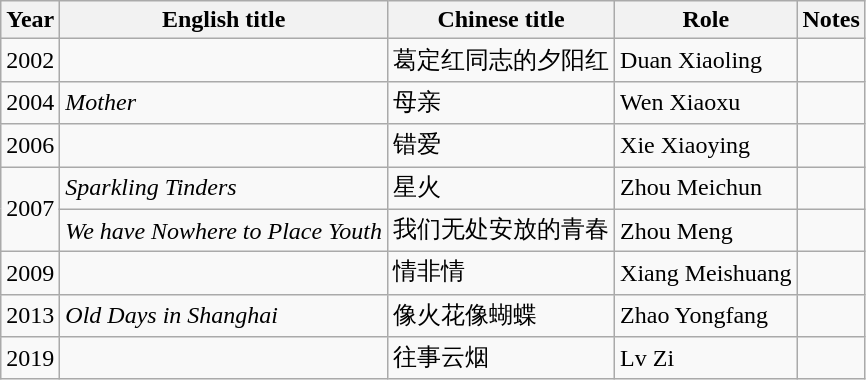<table class="wikitable sortable">
<tr>
<th>Year</th>
<th>English title</th>
<th>Chinese title</th>
<th>Role</th>
<th class="unsortable">Notes</th>
</tr>
<tr>
<td>2002</td>
<td></td>
<td>葛定红同志的夕阳红</td>
<td>Duan Xiaoling</td>
<td></td>
</tr>
<tr>
<td>2004</td>
<td><em>Mother</em></td>
<td>母亲</td>
<td>Wen Xiaoxu</td>
<td></td>
</tr>
<tr>
<td>2006</td>
<td></td>
<td>错爱</td>
<td>Xie Xiaoying</td>
<td></td>
</tr>
<tr>
<td rowspan=2>2007</td>
<td><em>Sparkling Tinders</em></td>
<td>星火</td>
<td>Zhou Meichun</td>
<td></td>
</tr>
<tr>
<td><em>We have Nowhere to Place Youth</em></td>
<td>我们无处安放的青春</td>
<td>Zhou Meng</td>
<td></td>
</tr>
<tr>
<td>2009</td>
<td></td>
<td>情非情</td>
<td>Xiang Meishuang</td>
<td></td>
</tr>
<tr>
<td>2013</td>
<td><em>Old Days in Shanghai</em></td>
<td>像火花像蝴蝶</td>
<td>Zhao Yongfang</td>
<td></td>
</tr>
<tr>
<td>2019</td>
<td></td>
<td>往事云烟</td>
<td>Lv Zi</td>
<td></td>
</tr>
</table>
